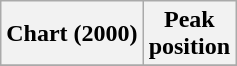<table class="wikitable sortable">
<tr>
<th align="left">Chart (2000)</th>
<th align="center">Peak<br>position</th>
</tr>
<tr>
</tr>
</table>
